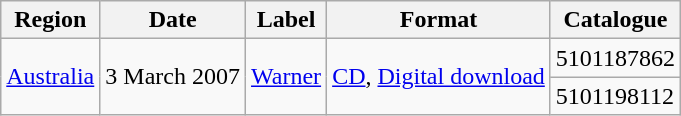<table class="wikitable">
<tr>
<th>Region</th>
<th>Date</th>
<th>Label</th>
<th>Format</th>
<th>Catalogue</th>
</tr>
<tr>
<td rowspan="2"><a href='#'>Australia</a></td>
<td rowspan="2">3 March 2007</td>
<td rowspan="2"><a href='#'>Warner</a></td>
<td rowspan="2"><a href='#'>CD</a>, <a href='#'>Digital download</a></td>
<td>5101187862</td>
</tr>
<tr>
<td>5101198112</td>
</tr>
</table>
